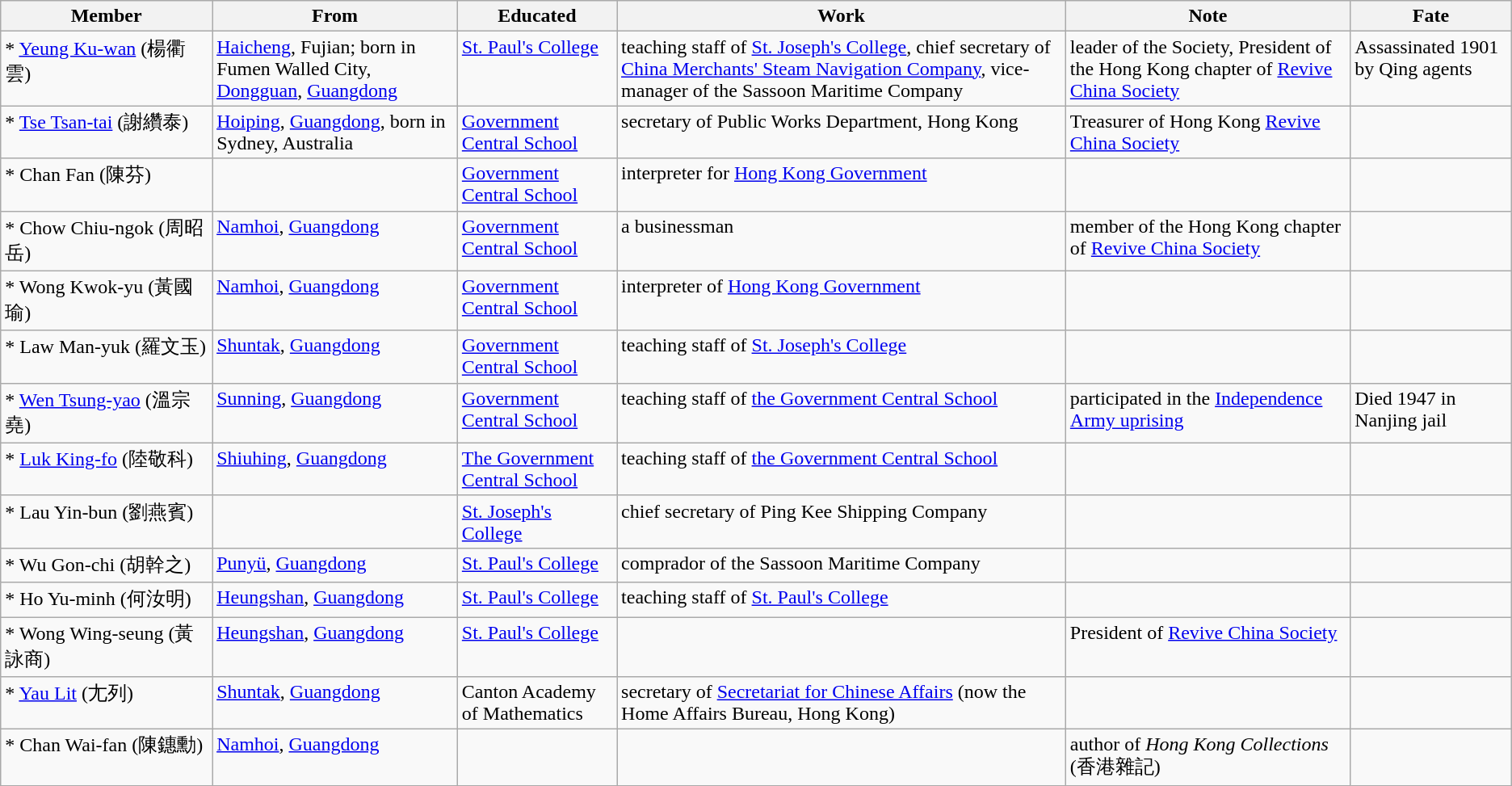<table class="wikitable">
<tr valign="top">
<th scope="row" width="14%">Member</th>
<th>From</th>
<th>Educated</th>
<th>Work</th>
<th>Note</th>
<th>Fate</th>
</tr>
<tr valign="top">
<td>* <a href='#'>Yeung Ku-wan</a> (楊衢雲)</td>
<td><a href='#'>Haicheng</a>, Fujian; born in Fumen Walled City, <a href='#'>Dongguan</a>, <a href='#'>Guangdong</a></td>
<td><a href='#'>St. Paul's College</a></td>
<td>teaching staff of <a href='#'>St. Joseph's College</a>, chief secretary of <a href='#'>China Merchants' Steam Navigation Company</a>, vice-manager of the Sassoon Maritime Company</td>
<td>leader of the Society, President of the Hong Kong chapter of  <a href='#'>Revive China Society</a></td>
<td>Assassinated 1901 by Qing agents</td>
</tr>
<tr valign="top">
<td>* <a href='#'>Tse Tsan-tai</a> (謝纘泰)</td>
<td><a href='#'>Hoiping</a>, <a href='#'>Guangdong</a>, born in Sydney, Australia</td>
<td><a href='#'>Government Central School</a></td>
<td>secretary of Public Works Department, Hong Kong</td>
<td>Treasurer of Hong Kong <a href='#'>Revive China Society</a></td>
<td></td>
</tr>
<tr valign="top">
<td>* Chan Fan (陳芬)</td>
<td></td>
<td><a href='#'>Government Central School</a></td>
<td>interpreter for <a href='#'>Hong Kong Government</a></td>
<td></td>
<td></td>
</tr>
<tr valign="top">
<td>* Chow Chiu-ngok (周昭岳)</td>
<td><a href='#'>Namhoi</a>, <a href='#'>Guangdong</a></td>
<td><a href='#'>Government Central School</a></td>
<td>a businessman</td>
<td>member of the Hong Kong chapter of  <a href='#'>Revive China Society</a></td>
<td></td>
</tr>
<tr valign="top">
<td>* Wong Kwok-yu (黃國瑜)</td>
<td><a href='#'>Namhoi</a>, <a href='#'>Guangdong</a></td>
<td><a href='#'>Government Central School</a></td>
<td>interpreter of <a href='#'>Hong Kong Government</a></td>
<td></td>
<td></td>
</tr>
<tr valign="top">
<td>* Law Man-yuk (羅文玉)</td>
<td><a href='#'>Shuntak</a>, <a href='#'>Guangdong</a></td>
<td><a href='#'>Government Central School</a></td>
<td>teaching staff of <a href='#'>St. Joseph's College</a></td>
<td></td>
<td></td>
</tr>
<tr valign="top">
<td>* <a href='#'>Wen Tsung-yao</a> (溫宗堯)</td>
<td><a href='#'>Sunning</a>, <a href='#'>Guangdong</a></td>
<td><a href='#'>Government Central School</a></td>
<td>teaching staff of <a href='#'>the Government Central School</a></td>
<td>participated in the <a href='#'>Independence Army uprising</a></td>
<td>Died 1947 in Nanjing jail</td>
</tr>
<tr valign="top">
<td>* <a href='#'>Luk King-fo</a> (陸敬科)</td>
<td><a href='#'>Shiuhing</a>, <a href='#'>Guangdong</a></td>
<td><a href='#'>The Government Central School</a></td>
<td>teaching staff of <a href='#'>the Government Central School</a></td>
<td></td>
<td></td>
</tr>
<tr valign="top">
<td>* Lau Yin-bun (劉燕賓)</td>
<td></td>
<td><a href='#'>St. Joseph's College</a></td>
<td>chief secretary of Ping Kee Shipping Company</td>
<td></td>
<td></td>
</tr>
<tr valign="top">
<td>* Wu Gon-chi (胡幹之)</td>
<td><a href='#'>Punyü</a>, <a href='#'>Guangdong</a></td>
<td><a href='#'>St. Paul's College</a></td>
<td>comprador of the Sassoon Maritime Company</td>
<td></td>
<td></td>
</tr>
<tr valign="top">
<td>* Ho Yu-minh (何汝明)</td>
<td><a href='#'>Heungshan</a>, <a href='#'>Guangdong</a></td>
<td><a href='#'>St. Paul's College</a></td>
<td>teaching staff of <a href='#'>St. Paul's College</a></td>
<td></td>
<td></td>
</tr>
<tr valign="top">
<td>* Wong Wing-seung (黃詠商)</td>
<td><a href='#'>Heungshan</a>, <a href='#'>Guangdong</a></td>
<td><a href='#'>St. Paul's College</a></td>
<td></td>
<td>President of <a href='#'>Revive China Society</a></td>
<td></td>
</tr>
<tr valign="top">
<td>* <a href='#'>Yau Lit</a> (尢列)</td>
<td><a href='#'>Shuntak</a>, <a href='#'>Guangdong</a></td>
<td>Canton Academy of Mathematics</td>
<td>secretary of <a href='#'>Secretariat for Chinese Affairs</a> (now the Home Affairs Bureau, Hong Kong)</td>
<td></td>
<td></td>
</tr>
<tr valign="top">
<td>* Chan Wai-fan (陳鏸勳)</td>
<td><a href='#'>Namhoi</a>, <a href='#'>Guangdong</a></td>
<td></td>
<td></td>
<td>author of <em>Hong Kong Collections</em> (香港雜記)</td>
<td></td>
</tr>
</table>
